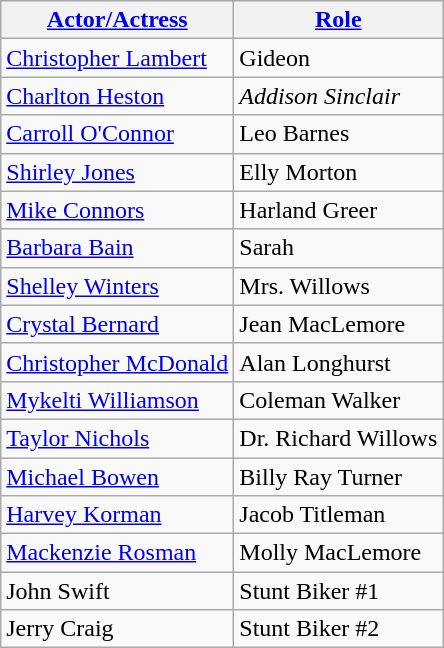<table class="wikitable">
<tr style="background:#ececec;">
<th><strong><a href='#'>Actor/Actress</a></strong></th>
<th><strong><a href='#'>Role</a></strong></th>
</tr>
<tr>
<td><a href='#'>Christopher Lambert</a></td>
<td>Gideon</td>
</tr>
<tr>
<td><a href='#'>Charlton Heston</a></td>
<td><em>Addison Sinclair</td>
</tr>
<tr>
<td><a href='#'>Carroll O'Connor</a></td>
<td>Leo Barnes</td>
</tr>
<tr>
<td><a href='#'>Shirley Jones</a></td>
<td>Elly Morton</td>
</tr>
<tr>
<td><a href='#'>Mike Connors</a></td>
<td>Harland Greer</td>
</tr>
<tr>
<td><a href='#'>Barbara Bain</a></td>
<td>Sarah</td>
</tr>
<tr>
<td><a href='#'>Shelley Winters</a></td>
<td>Mrs. Willows</td>
</tr>
<tr>
<td><a href='#'>Crystal Bernard</a></td>
<td>Jean MacLemore</td>
</tr>
<tr>
<td><a href='#'>Christopher McDonald</a></td>
<td>Alan Longhurst</td>
</tr>
<tr>
<td><a href='#'>Mykelti Williamson</a></td>
<td>Coleman Walker</td>
</tr>
<tr>
<td><a href='#'>Taylor Nichols</a></td>
<td>Dr. Richard Willows</td>
</tr>
<tr>
<td><a href='#'>Michael Bowen</a></td>
<td>Billy Ray Turner</td>
</tr>
<tr>
<td><a href='#'>Harvey Korman</a></td>
<td>Jacob Titleman</td>
</tr>
<tr>
<td><a href='#'>Mackenzie Rosman</a></td>
<td>Molly MacLemore</td>
</tr>
<tr>
<td>John Swift</td>
<td>Stunt Biker #1</td>
</tr>
<tr>
<td>Jerry Craig</td>
<td>Stunt Biker #2</td>
</tr>
</table>
